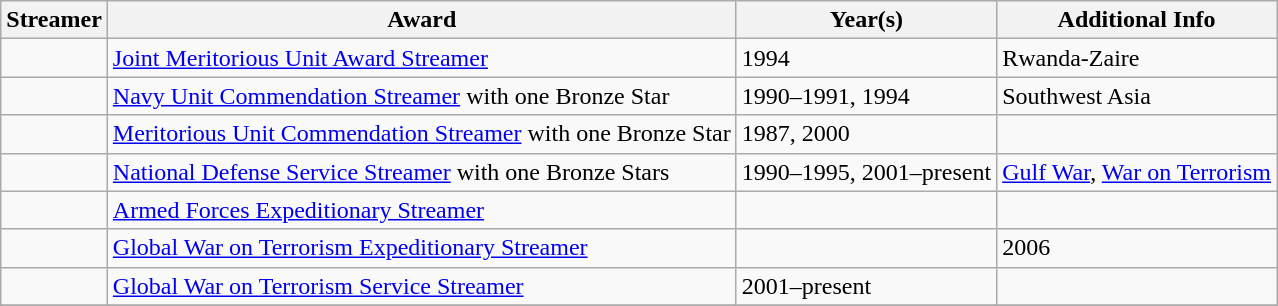<table class=wikitable>
<tr>
<th>Streamer</th>
<th>Award</th>
<th>Year(s)</th>
<th>Additional Info</th>
</tr>
<tr>
<td></td>
<td><a href='#'>Joint Meritorious Unit Award Streamer</a></td>
<td>1994</td>
<td>Rwanda-Zaire</td>
</tr>
<tr>
<td></td>
<td><a href='#'>Navy Unit Commendation Streamer</a> with one Bronze Star</td>
<td>1990–1991, 1994</td>
<td>Southwest Asia</td>
</tr>
<tr>
<td></td>
<td><a href='#'>Meritorious Unit Commendation Streamer</a> with one Bronze Star</td>
<td>1987, 2000</td>
<td><br></td>
</tr>
<tr>
<td></td>
<td><a href='#'>National Defense Service Streamer</a> with one Bronze Stars</td>
<td>1990–1995, 2001–present</td>
<td><a href='#'>Gulf War</a>, <a href='#'>War on Terrorism</a></td>
</tr>
<tr>
<td></td>
<td><a href='#'>Armed Forces Expeditionary Streamer</a></td>
<td><br></td>
<td><br></td>
</tr>
<tr>
<td></td>
<td><a href='#'>Global War on Terrorism Expeditionary Streamer</a></td>
<td><br></td>
<td>2006</td>
</tr>
<tr>
<td></td>
<td><a href='#'>Global War on Terrorism Service Streamer</a></td>
<td>2001–present</td>
<td><br></td>
</tr>
<tr>
</tr>
</table>
